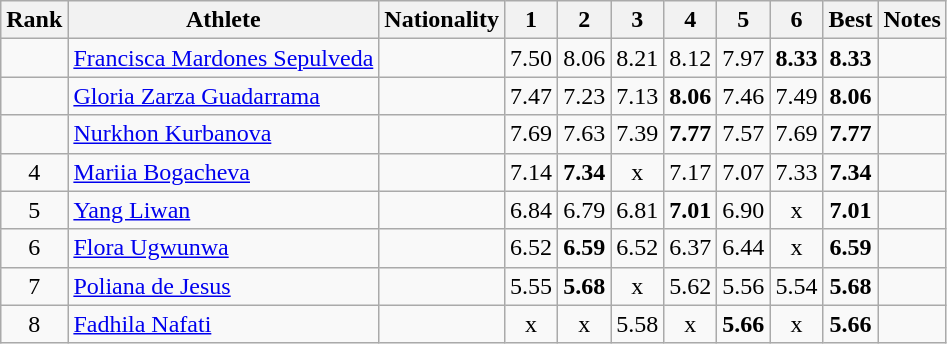<table class="wikitable sortable" style="text-align:center">
<tr>
<th>Rank</th>
<th>Athlete</th>
<th>Nationality</th>
<th>1</th>
<th>2</th>
<th>3</th>
<th>4</th>
<th>5</th>
<th>6</th>
<th>Best</th>
<th>Notes</th>
</tr>
<tr>
<td></td>
<td style="text-align:left;"><a href='#'>Francisca Mardones Sepulveda</a></td>
<td style="text-align:left;"></td>
<td>7.50</td>
<td>8.06</td>
<td>8.21</td>
<td>8.12</td>
<td>7.97</td>
<td><strong>8.33</strong></td>
<td><strong>8.33</strong></td>
<td><strong></strong></td>
</tr>
<tr>
<td></td>
<td style="text-align:left;"><a href='#'>Gloria Zarza Guadarrama</a></td>
<td style="text-align:left;"></td>
<td>7.47</td>
<td>7.23</td>
<td>7.13</td>
<td><strong>8.06</strong></td>
<td>7.46</td>
<td>7.49</td>
<td><strong>8.06</strong></td>
<td></td>
</tr>
<tr>
<td></td>
<td style="text-align:left;"><a href='#'>Nurkhon Kurbanova</a></td>
<td style="text-align:left;"></td>
<td>7.69</td>
<td>7.63</td>
<td>7.39</td>
<td><strong>7.77</strong></td>
<td>7.57</td>
<td>7.69</td>
<td><strong>7.77</strong></td>
<td></td>
</tr>
<tr>
<td>4</td>
<td style="text-align:left;"><a href='#'>Mariia Bogacheva</a></td>
<td style="text-align:left;"></td>
<td>7.14</td>
<td><strong>7.34</strong></td>
<td>x</td>
<td>7.17</td>
<td>7.07</td>
<td>7.33</td>
<td><strong>7.34</strong></td>
<td></td>
</tr>
<tr>
<td>5</td>
<td style="text-align:left;"><a href='#'>Yang Liwan</a></td>
<td style="text-align:left;"></td>
<td>6.84</td>
<td>6.79</td>
<td>6.81</td>
<td><strong>7.01</strong></td>
<td>6.90</td>
<td>x</td>
<td><strong>7.01</strong></td>
<td></td>
</tr>
<tr>
<td>6</td>
<td style="text-align:left;"><a href='#'>Flora Ugwunwa</a></td>
<td style="text-align:left;"></td>
<td>6.52</td>
<td><strong>6.59</strong></td>
<td>6.52</td>
<td>6.37</td>
<td>6.44</td>
<td>x</td>
<td><strong>6.59</strong></td>
<td></td>
</tr>
<tr>
<td>7</td>
<td style="text-align:left;"><a href='#'>Poliana de Jesus</a></td>
<td style="text-align:left;"></td>
<td>5.55</td>
<td><strong>5.68</strong></td>
<td>x</td>
<td>5.62</td>
<td>5.56</td>
<td>5.54</td>
<td><strong>5.68</strong></td>
<td></td>
</tr>
<tr>
<td>8</td>
<td style="text-align:left;"><a href='#'>Fadhila Nafati</a></td>
<td style="text-align:left;"></td>
<td>x</td>
<td>x</td>
<td>5.58</td>
<td>x</td>
<td><strong>5.66</strong></td>
<td>x</td>
<td><strong>5.66</strong></td>
<td></td>
</tr>
</table>
